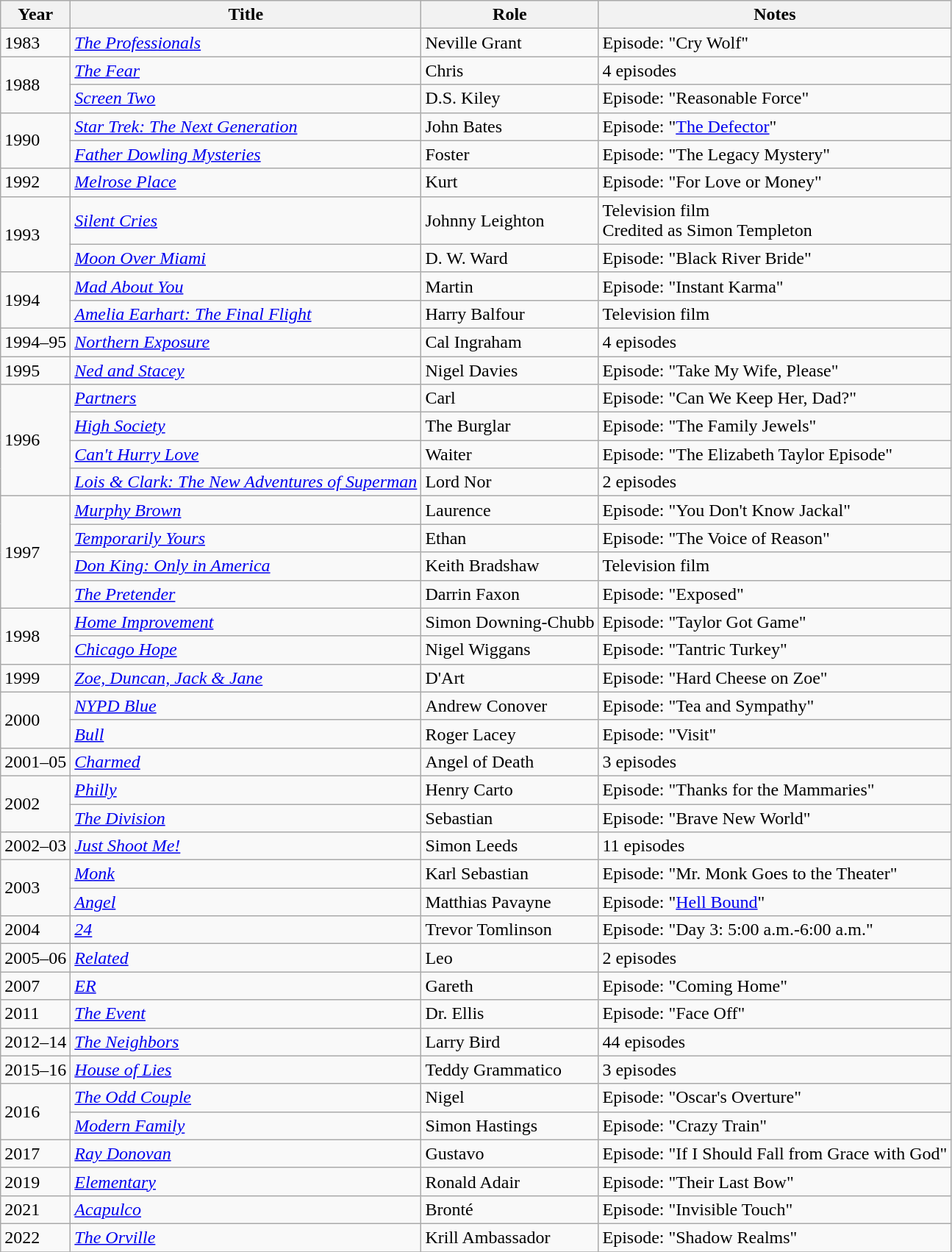<table class="wikitable sortable">
<tr>
<th>Year</th>
<th>Title</th>
<th>Role</th>
<th class="unsortable">Notes</th>
</tr>
<tr>
<td>1983</td>
<td><em><a href='#'>The Professionals</a></em></td>
<td>Neville Grant</td>
<td>Episode: "Cry Wolf"</td>
</tr>
<tr>
<td rowspan=2>1988</td>
<td><em><a href='#'>The Fear</a></em></td>
<td>Chris</td>
<td>4 episodes</td>
</tr>
<tr>
<td><em><a href='#'>Screen Two</a></em></td>
<td>D.S. Kiley</td>
<td>Episode: "Reasonable Force"</td>
</tr>
<tr>
<td rowspan=2>1990</td>
<td><em><a href='#'>Star Trek: The Next Generation</a></em></td>
<td>John Bates</td>
<td>Episode: "<a href='#'>The Defector</a>"</td>
</tr>
<tr>
<td><em><a href='#'>Father Dowling Mysteries</a></em></td>
<td>Foster</td>
<td>Episode: "The Legacy Mystery"</td>
</tr>
<tr>
<td>1992</td>
<td><em><a href='#'>Melrose Place</a></em></td>
<td>Kurt</td>
<td>Episode: "For Love or Money"</td>
</tr>
<tr>
<td rowspan=2>1993</td>
<td><em><a href='#'>Silent Cries</a></em></td>
<td>Johnny Leighton</td>
<td>Television film<br>Credited as Simon Templeton</td>
</tr>
<tr>
<td><em><a href='#'>Moon Over Miami</a></em></td>
<td>D. W. Ward</td>
<td>Episode: "Black River Bride"</td>
</tr>
<tr>
<td rowspan=2>1994</td>
<td><em><a href='#'>Mad About You</a></em></td>
<td>Martin</td>
<td>Episode: "Instant Karma"</td>
</tr>
<tr>
<td><em><a href='#'>Amelia Earhart: The Final Flight</a></em></td>
<td>Harry Balfour</td>
<td>Television film</td>
</tr>
<tr>
<td>1994–95</td>
<td><em><a href='#'>Northern Exposure</a></em></td>
<td>Cal Ingraham</td>
<td>4 episodes</td>
</tr>
<tr>
<td>1995</td>
<td><em><a href='#'>Ned and Stacey</a></em></td>
<td>Nigel Davies</td>
<td>Episode: "Take My Wife, Please"</td>
</tr>
<tr>
<td rowspan=4>1996</td>
<td><em><a href='#'>Partners</a></em></td>
<td>Carl</td>
<td>Episode: "Can We Keep Her, Dad?"</td>
</tr>
<tr>
<td><em><a href='#'>High Society</a></em></td>
<td>The Burglar</td>
<td>Episode: "The Family Jewels"</td>
</tr>
<tr>
<td><em><a href='#'>Can't Hurry Love</a></em></td>
<td>Waiter</td>
<td>Episode: "The Elizabeth Taylor Episode"</td>
</tr>
<tr>
<td><em><a href='#'>Lois & Clark: The New Adventures of Superman</a></em></td>
<td>Lord Nor</td>
<td>2 episodes</td>
</tr>
<tr>
<td rowspan=4>1997</td>
<td><em><a href='#'>Murphy Brown</a></em></td>
<td>Laurence</td>
<td>Episode: "You Don't Know Jackal"</td>
</tr>
<tr>
<td><em><a href='#'>Temporarily Yours</a></em></td>
<td>Ethan</td>
<td>Episode: "The Voice of Reason"</td>
</tr>
<tr>
<td><em><a href='#'>Don King: Only in America</a></em></td>
<td>Keith Bradshaw</td>
<td>Television film</td>
</tr>
<tr>
<td><em><a href='#'>The Pretender</a></em></td>
<td>Darrin Faxon</td>
<td>Episode: "Exposed"</td>
</tr>
<tr>
<td rowspan=2>1998</td>
<td><em><a href='#'>Home Improvement</a></em></td>
<td>Simon Downing-Chubb</td>
<td>Episode: "Taylor Got Game"</td>
</tr>
<tr>
<td><em><a href='#'>Chicago Hope</a></em></td>
<td>Nigel Wiggans</td>
<td>Episode: "Tantric Turkey"</td>
</tr>
<tr>
<td>1999</td>
<td><em><a href='#'>Zoe, Duncan, Jack & Jane</a></em></td>
<td>D'Art</td>
<td>Episode: "Hard Cheese on Zoe"</td>
</tr>
<tr>
<td rowspan=2>2000</td>
<td><em><a href='#'>NYPD Blue</a></em></td>
<td>Andrew Conover</td>
<td>Episode: "Tea and Sympathy"</td>
</tr>
<tr>
<td><em><a href='#'>Bull</a></em></td>
<td>Roger Lacey</td>
<td>Episode: "Visit"</td>
</tr>
<tr>
<td>2001–05</td>
<td><em><a href='#'>Charmed</a></em></td>
<td>Angel of Death</td>
<td>3 episodes</td>
</tr>
<tr>
<td rowspan=2>2002</td>
<td><em><a href='#'>Philly</a></em></td>
<td>Henry Carto</td>
<td>Episode: "Thanks for the Mammaries"</td>
</tr>
<tr>
<td><em><a href='#'>The Division</a></em></td>
<td>Sebastian</td>
<td>Episode: "Brave New World"</td>
</tr>
<tr>
<td>2002–03</td>
<td><em><a href='#'>Just Shoot Me!</a></em></td>
<td>Simon Leeds</td>
<td>11 episodes</td>
</tr>
<tr>
<td rowspan=2>2003</td>
<td><em><a href='#'>Monk</a></em></td>
<td>Karl Sebastian</td>
<td>Episode: "Mr. Monk Goes to the Theater"</td>
</tr>
<tr>
<td><em><a href='#'>Angel</a></em></td>
<td>Matthias Pavayne</td>
<td>Episode: "<a href='#'>Hell Bound</a>"</td>
</tr>
<tr>
<td>2004</td>
<td><em><a href='#'>24</a></em></td>
<td>Trevor Tomlinson</td>
<td>Episode: "Day 3: 5:00 a.m.-6:00 a.m."</td>
</tr>
<tr>
<td>2005–06</td>
<td><em><a href='#'>Related</a></em></td>
<td>Leo</td>
<td>2 episodes</td>
</tr>
<tr>
<td>2007</td>
<td><em><a href='#'>ER</a></em></td>
<td>Gareth</td>
<td>Episode: "Coming Home"</td>
</tr>
<tr>
<td>2011</td>
<td><em><a href='#'>The Event</a></em></td>
<td>Dr. Ellis</td>
<td>Episode: "Face Off"</td>
</tr>
<tr>
<td>2012–14</td>
<td><em><a href='#'>The Neighbors</a></em></td>
<td>Larry Bird</td>
<td>44 episodes</td>
</tr>
<tr>
<td>2015–16</td>
<td><em><a href='#'>House of Lies</a></em></td>
<td>Teddy Grammatico</td>
<td>3 episodes</td>
</tr>
<tr>
<td rowspan=2>2016</td>
<td><em><a href='#'>The Odd Couple</a></em></td>
<td>Nigel</td>
<td>Episode: "Oscar's Overture"</td>
</tr>
<tr>
<td><em><a href='#'>Modern Family</a></em></td>
<td>Simon Hastings</td>
<td>Episode: "Crazy Train"</td>
</tr>
<tr>
<td>2017</td>
<td><em><a href='#'>Ray Donovan</a></em></td>
<td>Gustavo</td>
<td>Episode: "If I Should Fall from Grace with God"</td>
</tr>
<tr>
<td>2019</td>
<td><em><a href='#'>Elementary</a></em></td>
<td>Ronald Adair</td>
<td>Episode: "Their Last Bow"</td>
</tr>
<tr>
<td>2021</td>
<td><em><a href='#'>Acapulco</a></em></td>
<td>Bronté</td>
<td>Episode: "Invisible Touch"</td>
</tr>
<tr>
<td>2022</td>
<td><em><a href='#'>The Orville</a></em></td>
<td>Krill Ambassador</td>
<td>Episode: "Shadow Realms"</td>
</tr>
<tr>
</tr>
</table>
